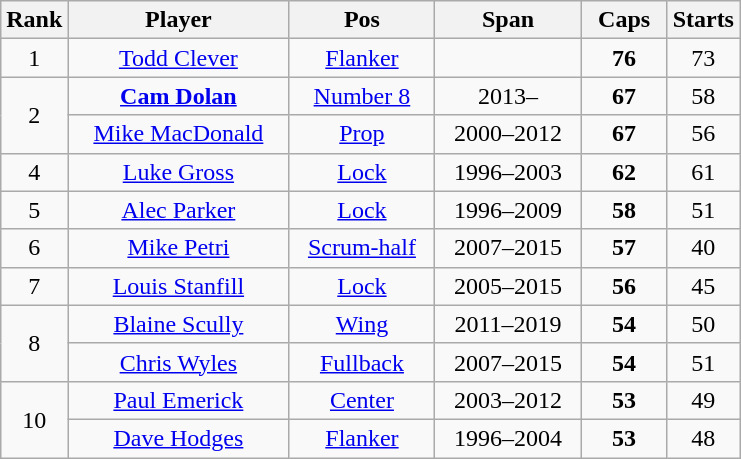<table class="wikitable" style="font-size:100%; text-align:center;">
<tr>
<th style="width:25px;">Rank</th>
<th style="width:140px;">Player</th>
<th style="width:90px;">Pos</th>
<th style="width:90px;">Span</th>
<th style="width:50px;">Caps</th>
<th style="width:40px;">Starts</th>
</tr>
<tr>
<td>1</td>
<td><a href='#'>Todd Clever</a></td>
<td><a href='#'>Flanker</a></td>
<td></td>
<td><strong>76</strong></td>
<td>73</td>
</tr>
<tr>
<td rowspan=2>2</td>
<td><strong><a href='#'>Cam Dolan</a></strong></td>
<td><a href='#'>Number 8</a></td>
<td>2013–</td>
<td><strong>67</strong></td>
<td>58</td>
</tr>
<tr>
<td><a href='#'>Mike MacDonald</a></td>
<td><a href='#'>Prop</a></td>
<td>2000–2012</td>
<td><strong>67</strong></td>
<td>56</td>
</tr>
<tr>
<td>4</td>
<td><a href='#'>Luke Gross</a></td>
<td><a href='#'>Lock</a></td>
<td>1996–2003</td>
<td><strong>62</strong></td>
<td>61</td>
</tr>
<tr>
<td>5</td>
<td><a href='#'>Alec Parker</a></td>
<td><a href='#'>Lock</a></td>
<td>1996–2009</td>
<td><strong>58</strong></td>
<td>51</td>
</tr>
<tr>
<td>6</td>
<td><a href='#'>Mike Petri</a></td>
<td><a href='#'>Scrum-half</a></td>
<td>2007–2015</td>
<td><strong>57</strong></td>
<td>40</td>
</tr>
<tr>
<td>7</td>
<td><a href='#'>Louis Stanfill</a></td>
<td><a href='#'>Lock</a></td>
<td>2005–2015</td>
<td><strong>56</strong></td>
<td>45</td>
</tr>
<tr>
<td rowspan="2">8</td>
<td><a href='#'>Blaine Scully</a></td>
<td><a href='#'>Wing</a></td>
<td>2011–2019</td>
<td><strong>54</strong></td>
<td>50</td>
</tr>
<tr>
<td><a href='#'>Chris Wyles</a></td>
<td><a href='#'>Fullback</a></td>
<td>2007–2015</td>
<td><strong>54</strong></td>
<td>51</td>
</tr>
<tr>
<td rowspan="2">10</td>
<td><a href='#'>Paul Emerick</a></td>
<td><a href='#'>Center</a></td>
<td>2003–2012</td>
<td><strong>53</strong></td>
<td>49</td>
</tr>
<tr>
<td><a href='#'>Dave Hodges</a></td>
<td><a href='#'>Flanker</a></td>
<td>1996–2004</td>
<td><strong>53</strong></td>
<td>48</td>
</tr>
</table>
